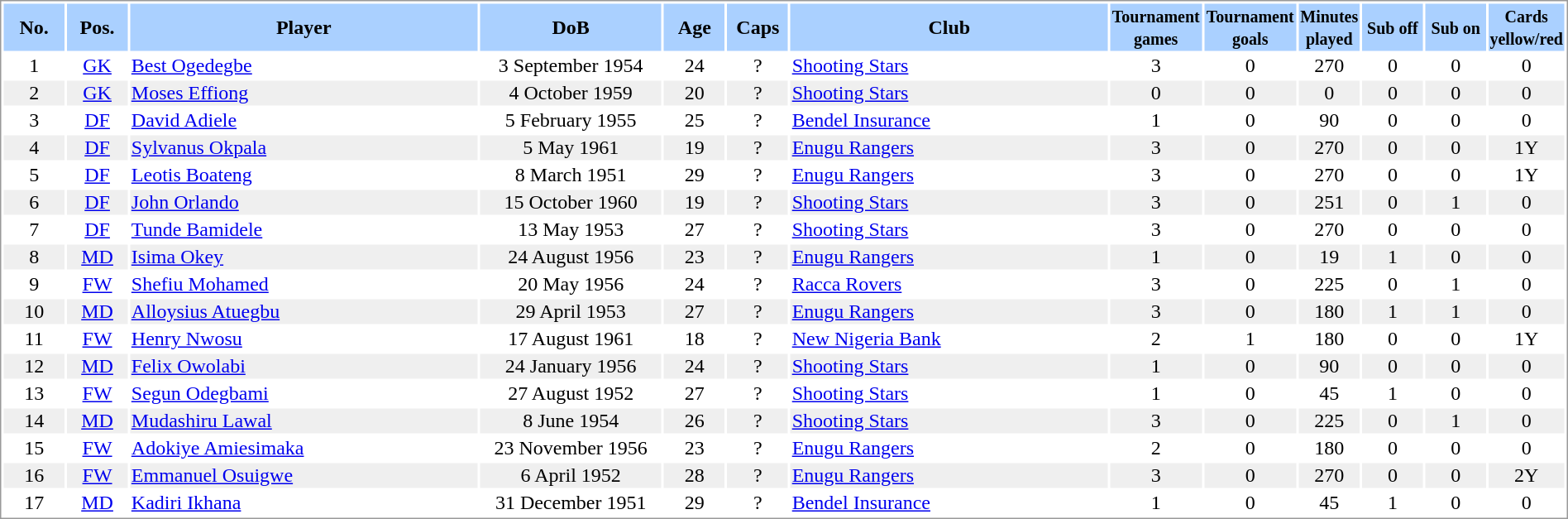<table border="0" width="100%" style="border: 1px solid #999; background-color:#FFFFFF; text-align:center">
<tr align="center" bgcolor="#AAD0FF">
<th width=4%>No.</th>
<th width=4%>Pos.</th>
<th width=23%>Player</th>
<th width=12%>DoB</th>
<th width=4%>Age</th>
<th width=4%>Caps</th>
<th width=21%>Club</th>
<th width=6%><small>Tournament<br>games</small></th>
<th width=6%><small>Tournament<br>goals</small></th>
<th width=4%><small>Minutes<br>played</small></th>
<th width=4%><small>Sub off</small></th>
<th width=4%><small>Sub on</small></th>
<th width=4%><small>Cards<br>yellow/red</small></th>
</tr>
<tr>
<td>1</td>
<td><a href='#'>GK</a></td>
<td align="left"><a href='#'>Best Ogedegbe</a></td>
<td>3 September 1954</td>
<td>24</td>
<td>?</td>
<td align="left"> <a href='#'>Shooting Stars</a></td>
<td>3</td>
<td>0</td>
<td>270</td>
<td>0</td>
<td>0</td>
<td>0</td>
</tr>
<tr bgcolor="#EFEFEF">
<td>2</td>
<td><a href='#'>GK</a></td>
<td align="left"><a href='#'>Moses Effiong</a></td>
<td>4 October 1959</td>
<td>20</td>
<td>?</td>
<td align="left"> <a href='#'>Shooting Stars</a></td>
<td>0</td>
<td>0</td>
<td>0</td>
<td>0</td>
<td>0</td>
<td>0</td>
</tr>
<tr>
<td>3</td>
<td><a href='#'>DF</a></td>
<td align="left"><a href='#'>David Adiele</a></td>
<td>5 February 1955</td>
<td>25</td>
<td>?</td>
<td align="left"> <a href='#'>Bendel Insurance</a></td>
<td>1</td>
<td>0</td>
<td>90</td>
<td>0</td>
<td>0</td>
<td>0</td>
</tr>
<tr bgcolor="#EFEFEF">
<td>4</td>
<td><a href='#'>DF</a></td>
<td align="left"><a href='#'>Sylvanus Okpala</a></td>
<td>5 May 1961</td>
<td>19</td>
<td>?</td>
<td align="left"> <a href='#'>Enugu Rangers</a></td>
<td>3</td>
<td>0</td>
<td>270</td>
<td>0</td>
<td>0</td>
<td>1Y</td>
</tr>
<tr>
<td>5</td>
<td><a href='#'>DF</a></td>
<td align="left"><a href='#'>Leotis Boateng</a></td>
<td>8 March 1951</td>
<td>29</td>
<td>?</td>
<td align="left"> <a href='#'>Enugu Rangers</a></td>
<td>3</td>
<td>0</td>
<td>270</td>
<td>0</td>
<td>0</td>
<td>1Y</td>
</tr>
<tr bgcolor="#EFEFEF">
<td>6</td>
<td><a href='#'>DF</a></td>
<td align="left"><a href='#'>John Orlando</a></td>
<td>15 October 1960</td>
<td>19</td>
<td>?</td>
<td align="left"> <a href='#'>Shooting Stars</a></td>
<td>3</td>
<td>0</td>
<td>251</td>
<td>0</td>
<td>1</td>
<td>0</td>
</tr>
<tr>
<td>7</td>
<td><a href='#'>DF</a></td>
<td align="left"><a href='#'>Tunde Bamidele</a></td>
<td>13 May 1953</td>
<td>27</td>
<td>?</td>
<td align="left"> <a href='#'>Shooting Stars</a></td>
<td>3</td>
<td>0</td>
<td>270</td>
<td>0</td>
<td>0</td>
<td>0</td>
</tr>
<tr bgcolor="#EFEFEF">
<td>8</td>
<td><a href='#'>MD</a></td>
<td align="left"><a href='#'>Isima Okey</a></td>
<td>24 August 1956</td>
<td>23</td>
<td>?</td>
<td align="left"> <a href='#'>Enugu Rangers</a></td>
<td>1</td>
<td>0</td>
<td>19</td>
<td>1</td>
<td>0</td>
<td>0</td>
</tr>
<tr>
<td>9</td>
<td><a href='#'>FW</a></td>
<td align="left"><a href='#'>Shefiu Mohamed</a></td>
<td>20 May 1956</td>
<td>24</td>
<td>?</td>
<td align="left"> <a href='#'>Racca Rovers</a></td>
<td>3</td>
<td>0</td>
<td>225</td>
<td>0</td>
<td>1</td>
<td>0</td>
</tr>
<tr bgcolor="#EFEFEF">
<td>10</td>
<td><a href='#'>MD</a></td>
<td align="left"><a href='#'>Alloysius Atuegbu</a></td>
<td>29 April 1953</td>
<td>27</td>
<td>?</td>
<td align="left"> <a href='#'>Enugu Rangers</a></td>
<td>3</td>
<td>0</td>
<td>180</td>
<td>1</td>
<td>1</td>
<td>0</td>
</tr>
<tr>
<td>11</td>
<td><a href='#'>FW</a></td>
<td align="left"><a href='#'>Henry Nwosu</a></td>
<td>17 August 1961</td>
<td>18</td>
<td>?</td>
<td align="left"> <a href='#'>New Nigeria Bank</a></td>
<td>2</td>
<td>1</td>
<td>180</td>
<td>0</td>
<td>0</td>
<td>1Y</td>
</tr>
<tr bgcolor="#EFEFEF">
<td>12</td>
<td><a href='#'>MD</a></td>
<td align="left"><a href='#'>Felix Owolabi</a></td>
<td>24 January 1956</td>
<td>24</td>
<td>?</td>
<td align="left"> <a href='#'>Shooting Stars</a></td>
<td>1</td>
<td>0</td>
<td>90</td>
<td>0</td>
<td>0</td>
<td>0</td>
</tr>
<tr>
<td>13</td>
<td><a href='#'>FW</a></td>
<td align="left"><a href='#'>Segun Odegbami</a></td>
<td>27 August 1952</td>
<td>27</td>
<td>?</td>
<td align="left"> <a href='#'>Shooting Stars</a></td>
<td>1</td>
<td>0</td>
<td>45</td>
<td>1</td>
<td>0</td>
<td>0</td>
</tr>
<tr bgcolor="#EFEFEF">
<td>14</td>
<td><a href='#'>MD</a></td>
<td align="left"><a href='#'>Mudashiru Lawal</a></td>
<td>8 June 1954</td>
<td>26</td>
<td>?</td>
<td align="left"> <a href='#'>Shooting Stars</a></td>
<td>3</td>
<td>0</td>
<td>225</td>
<td>0</td>
<td>1</td>
<td>0</td>
</tr>
<tr>
<td>15</td>
<td><a href='#'>FW</a></td>
<td align="left"><a href='#'>Adokiye Amiesimaka</a></td>
<td>23 November 1956</td>
<td>23</td>
<td>?</td>
<td align="left"> <a href='#'>Enugu Rangers</a></td>
<td>2</td>
<td>0</td>
<td>180</td>
<td>0</td>
<td>0</td>
<td>0</td>
</tr>
<tr bgcolor="#EFEFEF">
<td>16</td>
<td><a href='#'>FW</a></td>
<td align="left"><a href='#'>Emmanuel Osuigwe</a></td>
<td>6 April 1952</td>
<td>28</td>
<td>?</td>
<td align="left"> <a href='#'>Enugu Rangers</a></td>
<td>3</td>
<td>0</td>
<td>270</td>
<td>0</td>
<td>0</td>
<td>2Y</td>
</tr>
<tr>
<td>17</td>
<td><a href='#'>MD</a></td>
<td align="left"><a href='#'>Kadiri Ikhana</a></td>
<td>31 December 1951</td>
<td>29</td>
<td>?</td>
<td align="left"> <a href='#'>Bendel Insurance</a></td>
<td>1</td>
<td>0</td>
<td>45</td>
<td>1</td>
<td>0</td>
<td>0</td>
</tr>
</table>
